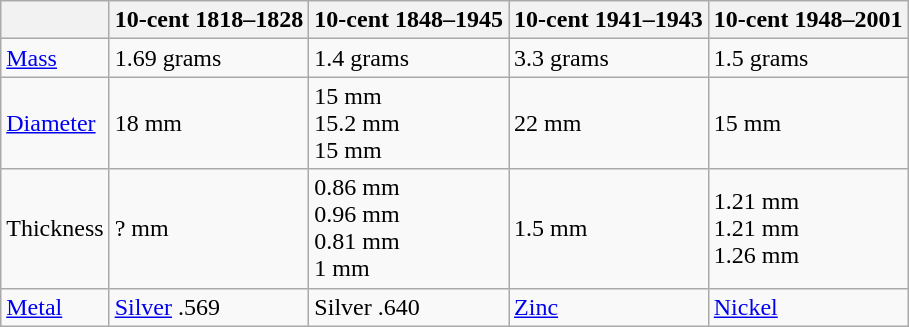<table class="wikitable">
<tr>
<th></th>
<th>10-cent 1818–1828</th>
<th>10-cent 1848–1945</th>
<th>10-cent 1941–1943</th>
<th>10-cent 1948–2001</th>
</tr>
<tr>
<td><a href='#'>Mass</a></td>
<td>1.69 grams</td>
<td>1.4 grams</td>
<td>3.3 grams</td>
<td>1.5 grams</td>
</tr>
<tr>
<td><a href='#'>Diameter</a></td>
<td>18 mm</td>
<td>15 mm <br>15.2 mm <br>15 mm </td>
<td>22 mm</td>
<td>15 mm</td>
</tr>
<tr>
<td>Thickness</td>
<td>? mm</td>
<td>0.86 mm <br>0.96 mm <br>0.81 mm <br>1 mm </td>
<td>1.5 mm</td>
<td>1.21 mm <br>1.21 mm <br>1.26 mm </td>
</tr>
<tr>
<td><a href='#'>Metal</a></td>
<td><a href='#'>Silver</a> .569</td>
<td>Silver .640</td>
<td><a href='#'>Zinc</a></td>
<td><a href='#'>Nickel</a></td>
</tr>
</table>
